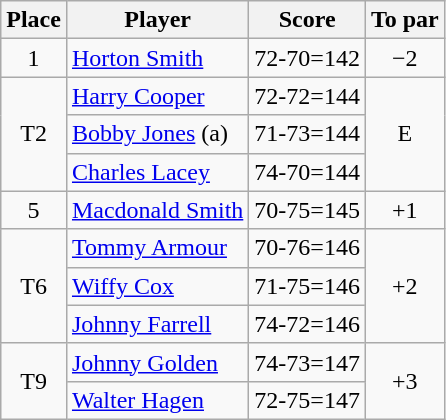<table class=wikitable>
<tr>
<th>Place</th>
<th>Player</th>
<th>Score</th>
<th>To par</th>
</tr>
<tr>
<td align=center>1</td>
<td> <a href='#'>Horton Smith</a></td>
<td>72-70=142</td>
<td align=center>−2</td>
</tr>
<tr>
<td rowspan=3 align=center>T2</td>
<td> <a href='#'>Harry Cooper</a></td>
<td>72-72=144</td>
<td rowspan=3 align=center>E</td>
</tr>
<tr>
<td> <a href='#'>Bobby Jones</a> (a)</td>
<td>71-73=144</td>
</tr>
<tr>
<td> <a href='#'>Charles Lacey</a></td>
<td>74-70=144</td>
</tr>
<tr>
<td align=center>5</td>
<td> <a href='#'>Macdonald Smith</a></td>
<td>70-75=145</td>
<td align=center>+1</td>
</tr>
<tr>
<td rowspan=3 align=center>T6</td>
<td> <a href='#'>Tommy Armour</a></td>
<td>70-76=146</td>
<td rowspan=3 align=center>+2</td>
</tr>
<tr>
<td> <a href='#'>Wiffy Cox</a></td>
<td>71-75=146</td>
</tr>
<tr>
<td> <a href='#'>Johnny Farrell</a></td>
<td>74-72=146</td>
</tr>
<tr>
<td rowspan=2 align=center>T9</td>
<td> <a href='#'>Johnny Golden</a></td>
<td>74-73=147</td>
<td rowspan=2 align=center>+3</td>
</tr>
<tr>
<td> <a href='#'>Walter Hagen</a></td>
<td>72-75=147</td>
</tr>
</table>
